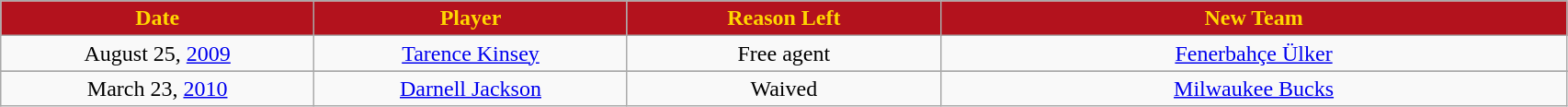<table class="wikitable sortable sortable">
<tr>
<th style="background:#B3121D; color:gold" width="10%">Date</th>
<th style="background:#B3121D; color:gold" width="10%">Player</th>
<th style="background:#B3121D; color:gold" width="10%">Reason Left</th>
<th style="background:#B3121D; color:gold" width="20%">New Team</th>
</tr>
<tr style="text-align: center">
<td>August 25, <a href='#'>2009</a></td>
<td><a href='#'>Tarence Kinsey</a></td>
<td>Free agent</td>
<td><a href='#'>Fenerbahçe Ülker</a></td>
</tr>
<tr style="text-align: center">
</tr>
<tr style="text-align: center">
<td>March 23, <a href='#'>2010</a></td>
<td><a href='#'>Darnell Jackson</a></td>
<td>Waived</td>
<td><a href='#'>Milwaukee Bucks</a></td>
</tr>
</table>
